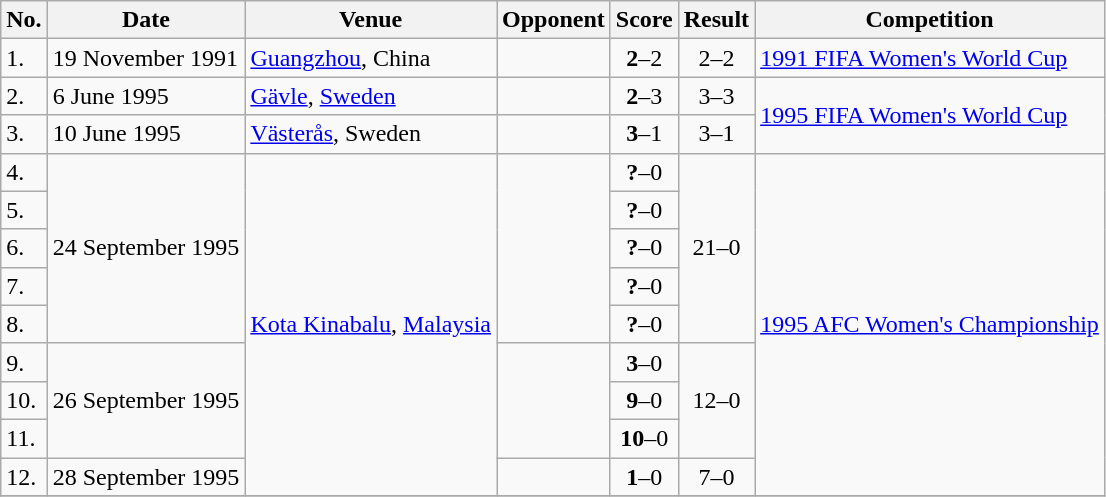<table class="wikitable">
<tr>
<th>No.</th>
<th>Date</th>
<th>Venue</th>
<th>Opponent</th>
<th>Score</th>
<th>Result</th>
<th>Competition</th>
</tr>
<tr>
<td>1.</td>
<td>19 November 1991</td>
<td><a href='#'>Guangzhou</a>, China</td>
<td></td>
<td align=center><strong>2</strong>–2</td>
<td align=center>2–2</td>
<td><a href='#'>1991 FIFA Women's World Cup</a></td>
</tr>
<tr>
<td>2.</td>
<td>6 June 1995</td>
<td><a href='#'>Gävle</a>, <a href='#'>Sweden</a></td>
<td></td>
<td align=center><strong>2</strong>–3</td>
<td align=center>3–3</td>
<td rowspan=2><a href='#'>1995 FIFA Women's World Cup</a></td>
</tr>
<tr>
<td>3.</td>
<td>10 June 1995</td>
<td><a href='#'>Västerås</a>, Sweden</td>
<td></td>
<td align=center><strong>3</strong>–1</td>
<td align=center>3–1</td>
</tr>
<tr>
<td>4.</td>
<td rowspan=5>24 September 1995</td>
<td rowspan=9><a href='#'>Kota Kinabalu</a>, <a href='#'>Malaysia</a></td>
<td rowspan=5></td>
<td align=center><strong>?</strong>–0</td>
<td rowspan=5 align=center>21–0</td>
<td rowspan=9><a href='#'>1995 AFC Women's Championship</a></td>
</tr>
<tr>
<td>5.</td>
<td align=center><strong>?</strong>–0</td>
</tr>
<tr>
<td>6.</td>
<td align=center><strong>?</strong>–0</td>
</tr>
<tr>
<td>7.</td>
<td align=center><strong>?</strong>–0</td>
</tr>
<tr>
<td>8.</td>
<td align=center><strong>?</strong>–0</td>
</tr>
<tr>
<td>9.</td>
<td rowspan=3>26 September 1995</td>
<td rowspan=3></td>
<td align=center><strong>3</strong>–0</td>
<td rowspan=3 align=center>12–0</td>
</tr>
<tr>
<td>10.</td>
<td align=center><strong>9</strong>–0</td>
</tr>
<tr>
<td>11.</td>
<td align=center><strong>10</strong>–0</td>
</tr>
<tr>
<td>12.</td>
<td>28 September 1995</td>
<td></td>
<td align=center><strong>1</strong>–0</td>
<td align=center>7–0</td>
</tr>
<tr>
</tr>
</table>
